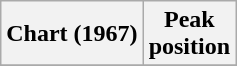<table class="wikitable sortable">
<tr>
<th align="center">Chart (1967)</th>
<th align="center">Peak<br>position</th>
</tr>
<tr>
</tr>
</table>
